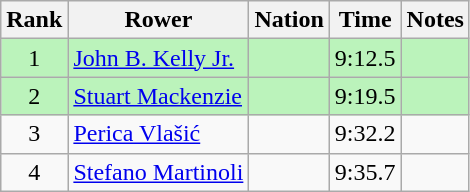<table class="wikitable sortable" style="text-align:center">
<tr>
<th>Rank</th>
<th>Rower</th>
<th>Nation</th>
<th>Time</th>
<th>Notes</th>
</tr>
<tr bgcolor=bbf3bb>
<td>1</td>
<td align=left><a href='#'>John B. Kelly Jr.</a></td>
<td align=left></td>
<td>9:12.5</td>
<td></td>
</tr>
<tr bgcolor=bbf3bb>
<td>2</td>
<td align=left><a href='#'>Stuart Mackenzie</a></td>
<td align=left></td>
<td>9:19.5</td>
<td></td>
</tr>
<tr>
<td>3</td>
<td align=left><a href='#'>Perica Vlašić</a></td>
<td align=left></td>
<td>9:32.2</td>
<td></td>
</tr>
<tr>
<td>4</td>
<td align=left><a href='#'>Stefano Martinoli</a></td>
<td align=left></td>
<td>9:35.7</td>
<td></td>
</tr>
</table>
